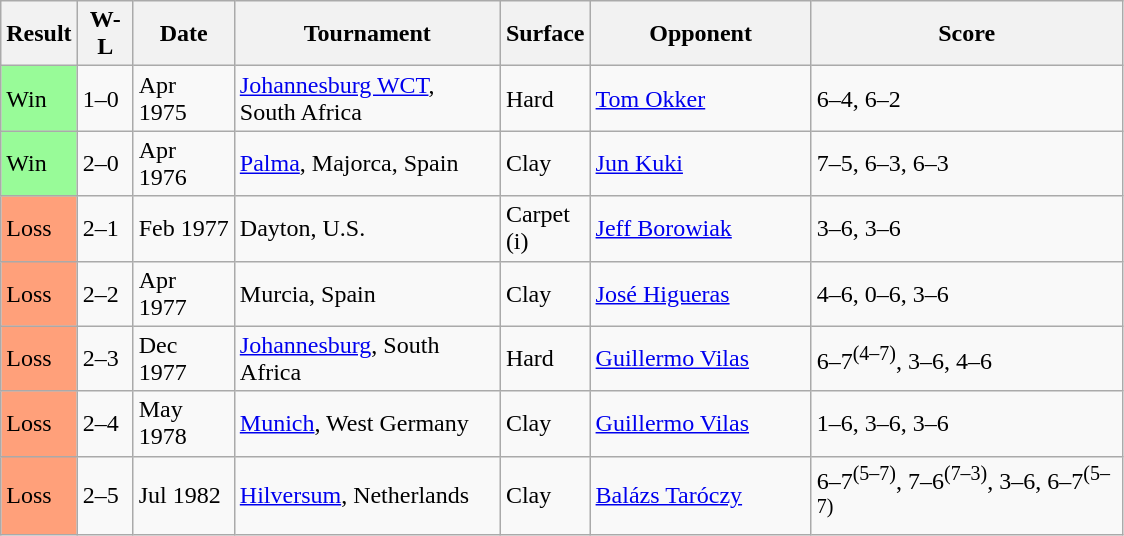<table class="sortable wikitable">
<tr>
<th style="width:40px">Result</th>
<th style="width:30px" class="unsortable">W-L</th>
<th style="width:60px">Date</th>
<th style="width:170px">Tournament</th>
<th style="width:50px">Surface</th>
<th style="width:140px">Opponent</th>
<th style="width:200px" class="unsortable">Score</th>
</tr>
<tr>
<td style="background:#98fb98;">Win</td>
<td>1–0</td>
<td>Apr 1975</td>
<td><a href='#'>Johannesburg WCT</a>, South Africa</td>
<td>Hard</td>
<td> <a href='#'>Tom Okker</a></td>
<td>6–4, 6–2</td>
</tr>
<tr>
<td style="background:#98fb98;">Win</td>
<td>2–0</td>
<td>Apr 1976</td>
<td><a href='#'>Palma</a>, Majorca, Spain</td>
<td>Clay</td>
<td> <a href='#'>Jun Kuki</a></td>
<td>7–5, 6–3, 6–3</td>
</tr>
<tr>
<td style="background:#ffa07a;">Loss</td>
<td>2–1</td>
<td>Feb 1977</td>
<td>Dayton, U.S.</td>
<td>Carpet (i)</td>
<td> <a href='#'>Jeff Borowiak</a></td>
<td>3–6, 3–6</td>
</tr>
<tr>
<td style="background:#ffa07a;">Loss</td>
<td>2–2</td>
<td>Apr 1977</td>
<td>Murcia, Spain</td>
<td>Clay</td>
<td> <a href='#'>José Higueras</a></td>
<td>4–6, 0–6, 3–6</td>
</tr>
<tr>
<td style="background:#ffa07a;">Loss</td>
<td>2–3</td>
<td>Dec 1977</td>
<td><a href='#'>Johannesburg</a>, South Africa</td>
<td>Hard</td>
<td> <a href='#'>Guillermo Vilas</a></td>
<td>6–7<sup>(4–7)</sup>, 3–6, 4–6</td>
</tr>
<tr>
<td style="background:#ffa07a;">Loss</td>
<td>2–4</td>
<td>May 1978</td>
<td><a href='#'>Munich</a>, West Germany</td>
<td>Clay</td>
<td> <a href='#'>Guillermo Vilas</a></td>
<td>1–6, 3–6, 3–6</td>
</tr>
<tr>
<td style="background:#ffa07a;">Loss</td>
<td>2–5</td>
<td>Jul 1982</td>
<td><a href='#'>Hilversum</a>, Netherlands</td>
<td>Clay</td>
<td> <a href='#'>Balázs Taróczy</a></td>
<td>6–7<sup>(5–7)</sup>, 7–6<sup>(7–3)</sup>, 3–6, 6–7<sup>(5–7)</sup></td>
</tr>
</table>
